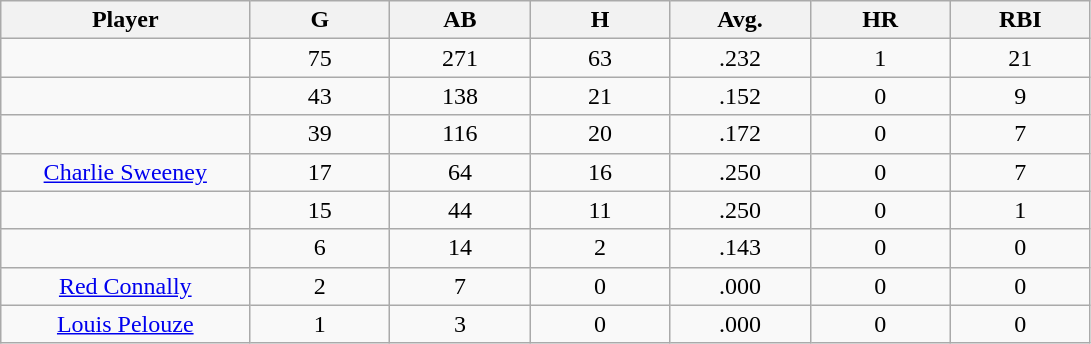<table class="wikitable sortable">
<tr>
<th bgcolor="#DDDDFF" width="16%">Player</th>
<th bgcolor="#DDDDFF" width="9%">G</th>
<th bgcolor="#DDDDFF" width="9%">AB</th>
<th bgcolor="#DDDDFF" width="9%">H</th>
<th bgcolor="#DDDDFF" width="9%">Avg.</th>
<th bgcolor="#DDDDFF" width="9%">HR</th>
<th bgcolor="#DDDDFF" width="9%">RBI</th>
</tr>
<tr align="center">
<td></td>
<td>75</td>
<td>271</td>
<td>63</td>
<td>.232</td>
<td>1</td>
<td>21</td>
</tr>
<tr align="center">
<td></td>
<td>43</td>
<td>138</td>
<td>21</td>
<td>.152</td>
<td>0</td>
<td>9</td>
</tr>
<tr align="center">
<td></td>
<td>39</td>
<td>116</td>
<td>20</td>
<td>.172</td>
<td>0</td>
<td>7</td>
</tr>
<tr align="center">
<td><a href='#'>Charlie Sweeney</a></td>
<td>17</td>
<td>64</td>
<td>16</td>
<td>.250</td>
<td>0</td>
<td>7</td>
</tr>
<tr align=center>
<td></td>
<td>15</td>
<td>44</td>
<td>11</td>
<td>.250</td>
<td>0</td>
<td>1</td>
</tr>
<tr align="center">
<td></td>
<td>6</td>
<td>14</td>
<td>2</td>
<td>.143</td>
<td>0</td>
<td>0</td>
</tr>
<tr align="center">
<td><a href='#'>Red Connally</a></td>
<td>2</td>
<td>7</td>
<td>0</td>
<td>.000</td>
<td>0</td>
<td>0</td>
</tr>
<tr align=center>
<td><a href='#'>Louis Pelouze</a></td>
<td>1</td>
<td>3</td>
<td>0</td>
<td>.000</td>
<td>0</td>
<td>0</td>
</tr>
</table>
